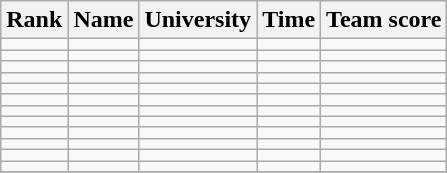<table class="wikitable sortable" style="text-align:center">
<tr>
<th>Rank</th>
<th>Name</th>
<th>University</th>
<th>Time</th>
<th>Team score</th>
</tr>
<tr>
<td></td>
<td align=left></td>
<td align="left"></td>
<td></td>
<td></td>
</tr>
<tr>
<td></td>
<td align=left></td>
<td align="left"></td>
<td></td>
<td></td>
</tr>
<tr>
<td></td>
<td align=left></td>
<td align="left"></td>
<td></td>
<td></td>
</tr>
<tr>
<td></td>
<td align=left></td>
<td align="left"></td>
<td></td>
<td></td>
</tr>
<tr>
<td></td>
<td align=left></td>
<td align="left"></td>
<td></td>
<td></td>
</tr>
<tr>
<td></td>
<td align=left></td>
<td align="left"></td>
<td></td>
<td></td>
</tr>
<tr>
<td></td>
<td align=left></td>
<td align="left"></td>
<td></td>
<td></td>
</tr>
<tr>
<td></td>
<td align=left></td>
<td align="left"></td>
<td></td>
<td></td>
</tr>
<tr>
<td></td>
<td align=left></td>
<td align="left"></td>
<td></td>
<td></td>
</tr>
<tr>
<td></td>
<td align=left></td>
<td align="left"></td>
<td></td>
<td></td>
</tr>
<tr>
<td></td>
<td align=left></td>
<td align="left"></td>
<td></td>
<td></td>
</tr>
<tr>
<td></td>
<td align=left></td>
<td align="left"></td>
<td></td>
<td></td>
</tr>
<tr>
</tr>
</table>
